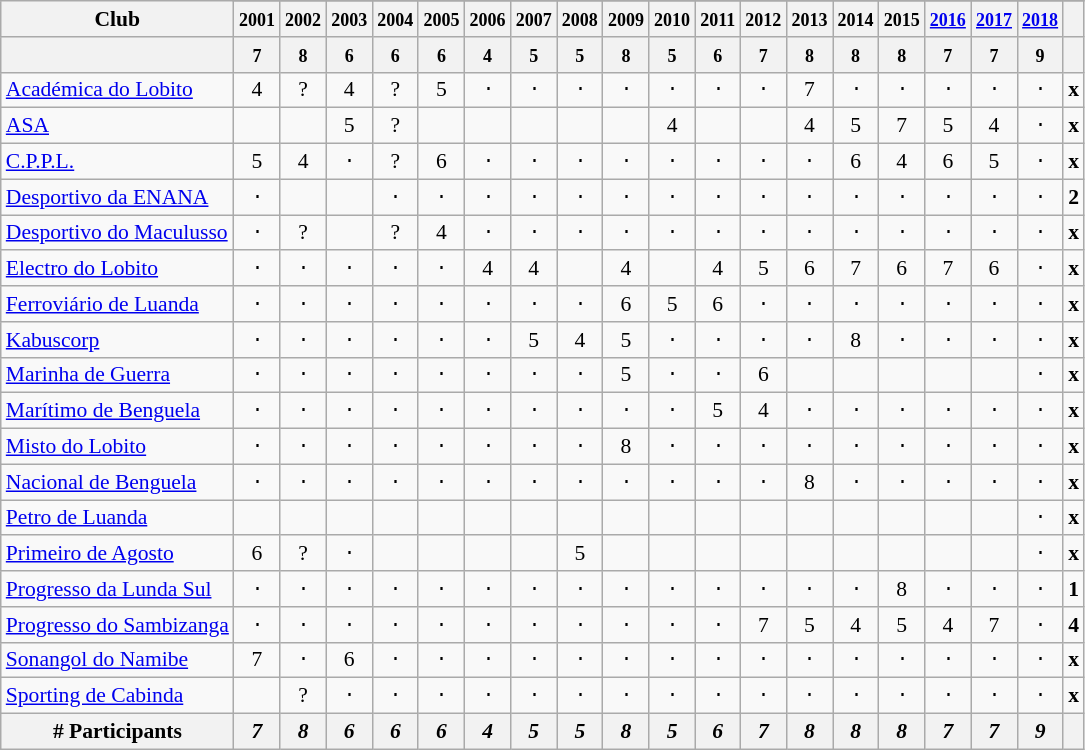<table class="wikitable plainrowheaders sortable" style="text-align:center; font-size:90%">
<tr>
<th scope="col" rowspan="2">Club</th>
</tr>
<tr>
<th colspan="1"><small>2001</small></th>
<th colspan="1"><small>2002</small></th>
<th colspan="1"><small>2003</small></th>
<th colspan="1"><small>2004</small></th>
<th colspan="1"><small>2005</small></th>
<th colspan="1"><small>2006</small></th>
<th colspan="1"><small>2007</small></th>
<th colspan="1"><small>2008</small></th>
<th colspan="1"><small>2009</small></th>
<th colspan="1"><small>2010</small></th>
<th colspan="1"><small>2011</small></th>
<th colspan="1"><small>2012</small></th>
<th colspan="1"><small>2013</small></th>
<th colspan="1"><small>2014</small></th>
<th colspan="1"><small>2015</small></th>
<th colspan="1"><small><a href='#'>2016</a></small></th>
<th colspan="1"><small><a href='#'>2017</a></small></th>
<th colspan="1"><small><a href='#'>2018</a></small></th>
<th colspan="1"></th>
</tr>
<tr>
<th scope="col" rowspan="1"></th>
<th scope="col" rowspan="1"><small>7</small></th>
<th scope="col" rowspan="1"><small>8</small></th>
<th scope="col" rowspan="1"><small>6</small></th>
<th scope="col" rowspan="1"><small>6</small></th>
<th scope="col" rowspan="1"><small>6</small></th>
<th scope="col" rowspan="1"><small>4</small></th>
<th scope="col" rowspan="1"><small>5</small></th>
<th scope="col" rowspan="1"><small>5</small></th>
<th scope="col" rowspan="1"><small>8</small></th>
<th scope="col" rowspan="1"><small>5</small></th>
<th scope="col" rowspan="1"><small>6</small></th>
<th scope="col" rowspan="1"><small>7</small></th>
<th scope="col" rowspan="1"><small>8</small></th>
<th scope="col" rowspan="1"><small>8</small></th>
<th scope="col" rowspan="1"><small>8</small></th>
<th scope="col" rowspan="1"><small>7</small></th>
<th scope="col" rowspan="1"><small>7</small></th>
<th scope="col" rowspan="1"><small>9</small></th>
<th scope="col" rowspan="1"></th>
</tr>
<tr>
<td align=left><a href='#'>Académica do Lobito</a></td>
<td>4</td>
<td>?</td>
<td>4</td>
<td>?</td>
<td>5</td>
<td>⋅</td>
<td>⋅</td>
<td>⋅</td>
<td>⋅</td>
<td>⋅</td>
<td>⋅</td>
<td>⋅</td>
<td>7</td>
<td>⋅</td>
<td>⋅</td>
<td>⋅</td>
<td>⋅</td>
<td>⋅</td>
<td><strong>x</strong></td>
</tr>
<tr>
<td align=left><a href='#'>ASA</a></td>
<td></td>
<td></td>
<td>5</td>
<td>?</td>
<td></td>
<td></td>
<td></td>
<td></td>
<td></td>
<td>4</td>
<td></td>
<td></td>
<td>4</td>
<td>5</td>
<td>7</td>
<td>5</td>
<td>4</td>
<td>⋅</td>
<td><strong>x</strong></td>
</tr>
<tr>
<td align=left><a href='#'>C.P.P.L.</a></td>
<td>5</td>
<td>4</td>
<td>⋅</td>
<td>?</td>
<td>6</td>
<td>⋅</td>
<td>⋅</td>
<td>⋅</td>
<td>⋅</td>
<td>⋅</td>
<td>⋅</td>
<td>⋅</td>
<td>⋅</td>
<td>6</td>
<td>4</td>
<td>6</td>
<td>5</td>
<td>⋅</td>
<td><strong>x</strong></td>
</tr>
<tr>
<td align=left><a href='#'>Desportivo da ENANA</a></td>
<td>⋅</td>
<td></td>
<td></td>
<td>⋅</td>
<td>⋅</td>
<td>⋅</td>
<td>⋅</td>
<td>⋅</td>
<td>⋅</td>
<td>⋅</td>
<td>⋅</td>
<td>⋅</td>
<td>⋅</td>
<td>⋅</td>
<td>⋅</td>
<td>⋅</td>
<td>⋅</td>
<td>⋅</td>
<td><strong>2</strong></td>
</tr>
<tr>
<td align=left><a href='#'>Desportivo do Maculusso</a></td>
<td>⋅</td>
<td>?</td>
<td></td>
<td>?</td>
<td>4</td>
<td>⋅</td>
<td>⋅</td>
<td>⋅</td>
<td>⋅</td>
<td>⋅</td>
<td>⋅</td>
<td>⋅</td>
<td>⋅</td>
<td>⋅</td>
<td>⋅</td>
<td>⋅</td>
<td>⋅</td>
<td>⋅</td>
<td><strong>x</strong></td>
</tr>
<tr>
<td align=left><a href='#'>Electro do Lobito</a></td>
<td>⋅</td>
<td>⋅</td>
<td>⋅</td>
<td>⋅</td>
<td>⋅</td>
<td>4</td>
<td>4</td>
<td></td>
<td>4</td>
<td></td>
<td>4</td>
<td>5</td>
<td>6</td>
<td>7</td>
<td>6</td>
<td>7</td>
<td>6</td>
<td>⋅</td>
<td><strong>x</strong></td>
</tr>
<tr>
<td align=left><a href='#'>Ferroviário de Luanda</a></td>
<td>⋅</td>
<td>⋅</td>
<td>⋅</td>
<td>⋅</td>
<td>⋅</td>
<td>⋅</td>
<td>⋅</td>
<td>⋅</td>
<td>6</td>
<td>5</td>
<td>6</td>
<td>⋅</td>
<td>⋅</td>
<td>⋅</td>
<td>⋅</td>
<td>⋅</td>
<td>⋅</td>
<td>⋅</td>
<td><strong>x</strong></td>
</tr>
<tr>
<td align=left><a href='#'>Kabuscorp</a></td>
<td>⋅</td>
<td>⋅</td>
<td>⋅</td>
<td>⋅</td>
<td>⋅</td>
<td>⋅</td>
<td>5</td>
<td>4</td>
<td>5</td>
<td>⋅</td>
<td>⋅</td>
<td>⋅</td>
<td>⋅</td>
<td>8</td>
<td>⋅</td>
<td>⋅</td>
<td>⋅</td>
<td>⋅</td>
<td><strong>x</strong></td>
</tr>
<tr>
<td align=left><a href='#'>Marinha de Guerra</a></td>
<td>⋅</td>
<td>⋅</td>
<td>⋅</td>
<td>⋅</td>
<td>⋅</td>
<td>⋅</td>
<td>⋅</td>
<td>⋅</td>
<td>5</td>
<td>⋅</td>
<td>⋅</td>
<td>6</td>
<td></td>
<td></td>
<td></td>
<td></td>
<td></td>
<td>⋅</td>
<td><strong>x</strong></td>
</tr>
<tr>
<td align=left><a href='#'>Marítimo de Benguela</a></td>
<td>⋅</td>
<td>⋅</td>
<td>⋅</td>
<td>⋅</td>
<td>⋅</td>
<td>⋅</td>
<td>⋅</td>
<td>⋅</td>
<td>⋅</td>
<td>⋅</td>
<td>5</td>
<td>4</td>
<td>⋅</td>
<td>⋅</td>
<td>⋅</td>
<td>⋅</td>
<td>⋅</td>
<td>⋅</td>
<td><strong>x</strong></td>
</tr>
<tr>
<td align=left><a href='#'>Misto do Lobito</a></td>
<td>⋅</td>
<td>⋅</td>
<td>⋅</td>
<td>⋅</td>
<td>⋅</td>
<td>⋅</td>
<td>⋅</td>
<td>⋅</td>
<td>8</td>
<td>⋅</td>
<td>⋅</td>
<td>⋅</td>
<td>⋅</td>
<td>⋅</td>
<td>⋅</td>
<td>⋅</td>
<td>⋅</td>
<td>⋅</td>
<td><strong>x</strong></td>
</tr>
<tr>
<td align=left><a href='#'>Nacional de Benguela</a></td>
<td>⋅</td>
<td>⋅</td>
<td>⋅</td>
<td>⋅</td>
<td>⋅</td>
<td>⋅</td>
<td>⋅</td>
<td>⋅</td>
<td>⋅</td>
<td>⋅</td>
<td>⋅</td>
<td>⋅</td>
<td>8</td>
<td>⋅</td>
<td>⋅</td>
<td>⋅</td>
<td>⋅</td>
<td>⋅</td>
<td><strong>x</strong></td>
</tr>
<tr>
<td align=left><a href='#'>Petro de Luanda</a></td>
<td></td>
<td></td>
<td></td>
<td></td>
<td></td>
<td></td>
<td></td>
<td></td>
<td></td>
<td></td>
<td></td>
<td></td>
<td></td>
<td></td>
<td></td>
<td></td>
<td></td>
<td>⋅</td>
<td><strong>x</strong></td>
</tr>
<tr>
<td align=left><a href='#'>Primeiro de Agosto</a></td>
<td>6</td>
<td>?</td>
<td>⋅</td>
<td></td>
<td></td>
<td></td>
<td></td>
<td>5</td>
<td></td>
<td></td>
<td></td>
<td></td>
<td></td>
<td></td>
<td></td>
<td></td>
<td></td>
<td>⋅</td>
<td><strong>x</strong></td>
</tr>
<tr>
<td align=left><a href='#'>Progresso da Lunda Sul</a></td>
<td>⋅</td>
<td>⋅</td>
<td>⋅</td>
<td>⋅</td>
<td>⋅</td>
<td>⋅</td>
<td>⋅</td>
<td>⋅</td>
<td>⋅</td>
<td>⋅</td>
<td>⋅</td>
<td>⋅</td>
<td>⋅</td>
<td>⋅</td>
<td>8</td>
<td>⋅</td>
<td>⋅</td>
<td>⋅</td>
<td><strong>1</strong></td>
</tr>
<tr>
<td align=left><a href='#'>Progresso do Sambizanga</a></td>
<td>⋅</td>
<td>⋅</td>
<td>⋅</td>
<td>⋅</td>
<td>⋅</td>
<td>⋅</td>
<td>⋅</td>
<td>⋅</td>
<td>⋅</td>
<td>⋅</td>
<td>⋅</td>
<td>7</td>
<td>5</td>
<td>4</td>
<td>5</td>
<td>4</td>
<td>7</td>
<td>⋅</td>
<td><strong>4</strong></td>
</tr>
<tr>
<td align=left><a href='#'>Sonangol do Namibe</a></td>
<td>7</td>
<td>⋅</td>
<td>6</td>
<td>⋅</td>
<td>⋅</td>
<td>⋅</td>
<td>⋅</td>
<td>⋅</td>
<td>⋅</td>
<td>⋅</td>
<td>⋅</td>
<td>⋅</td>
<td>⋅</td>
<td>⋅</td>
<td>⋅</td>
<td>⋅</td>
<td>⋅</td>
<td>⋅</td>
<td><strong>x</strong></td>
</tr>
<tr>
<td align=left><a href='#'>Sporting de Cabinda</a></td>
<td></td>
<td>?</td>
<td>⋅</td>
<td>⋅</td>
<td>⋅</td>
<td>⋅</td>
<td>⋅</td>
<td>⋅</td>
<td>⋅</td>
<td>⋅</td>
<td>⋅</td>
<td>⋅</td>
<td>⋅</td>
<td>⋅</td>
<td>⋅</td>
<td>⋅</td>
<td>⋅</td>
<td>⋅</td>
<td><strong>x</strong></td>
</tr>
<tr>
<th># Participants</th>
<th><strong><em>7</em></strong></th>
<th><strong><em>8</em></strong></th>
<th><strong><em>6</em></strong></th>
<th><strong><em>6</em></strong></th>
<th><strong><em>6</em></strong></th>
<th><strong><em>4</em></strong></th>
<th><strong><em>5</em></strong></th>
<th><strong><em>5</em></strong></th>
<th><strong><em>8</em></strong></th>
<th><strong><em>5</em></strong></th>
<th><strong><em>6</em></strong></th>
<th><strong><em>7</em></strong></th>
<th><strong><em>8</em></strong></th>
<th><strong><em>8</em></strong></th>
<th><strong><em>8</em></strong></th>
<th><strong><em>7</em></strong></th>
<th><strong><em>7</em></strong></th>
<th><strong><em>9</em></strong></th>
<th></th>
</tr>
</table>
